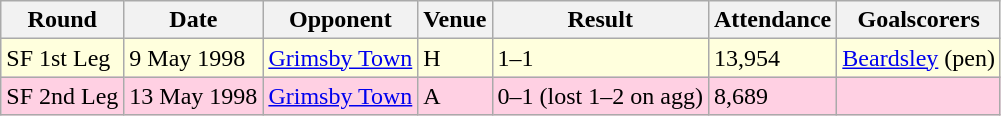<table class="wikitable">
<tr>
<th>Round</th>
<th>Date</th>
<th>Opponent</th>
<th>Venue</th>
<th>Result</th>
<th>Attendance</th>
<th>Goalscorers</th>
</tr>
<tr style="background-color: #ffffdd;">
<td>SF 1st Leg</td>
<td>9 May 1998</td>
<td><a href='#'>Grimsby Town</a></td>
<td>H</td>
<td>1–1</td>
<td>13,954</td>
<td><a href='#'>Beardsley</a> (pen)</td>
</tr>
<tr style="background-color: #ffd0e3;">
<td>SF 2nd Leg</td>
<td>13 May 1998</td>
<td><a href='#'>Grimsby Town</a></td>
<td>A</td>
<td>0–1 (lost 1–2 on agg)</td>
<td>8,689</td>
<td></td>
</tr>
</table>
